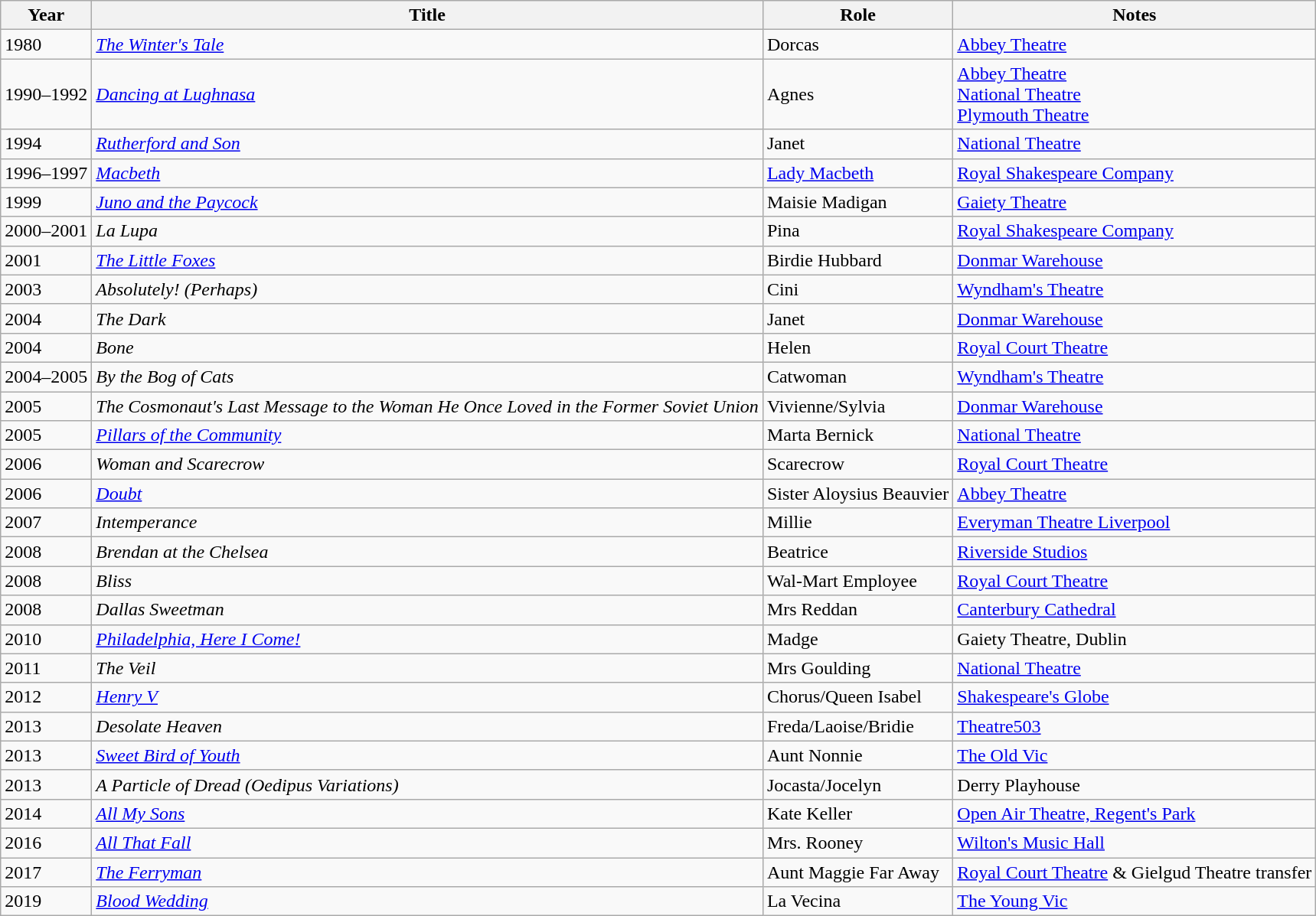<table class="wikitable sortable">
<tr>
<th>Year</th>
<th>Title</th>
<th>Role</th>
<th>Notes</th>
</tr>
<tr>
<td>1980</td>
<td><em><a href='#'>The Winter's Tale</a></em></td>
<td>Dorcas</td>
<td><a href='#'>Abbey Theatre</a></td>
</tr>
<tr>
<td>1990–1992</td>
<td><em><a href='#'>Dancing at Lughnasa</a></em></td>
<td>Agnes</td>
<td><a href='#'>Abbey Theatre</a><br><a href='#'>National Theatre</a><br><a href='#'>Plymouth Theatre</a></td>
</tr>
<tr>
<td>1994</td>
<td><em><a href='#'>Rutherford and Son</a></em></td>
<td>Janet</td>
<td><a href='#'>National Theatre</a></td>
</tr>
<tr>
<td>1996–1997</td>
<td><em><a href='#'>Macbeth</a></em></td>
<td><a href='#'>Lady Macbeth</a></td>
<td><a href='#'>Royal Shakespeare Company</a></td>
</tr>
<tr>
<td>1999</td>
<td><em><a href='#'>Juno and the Paycock</a></em></td>
<td>Maisie Madigan</td>
<td><a href='#'>Gaiety Theatre</a></td>
</tr>
<tr>
<td>2000–2001</td>
<td><em>La Lupa</em></td>
<td>Pina</td>
<td><a href='#'>Royal Shakespeare Company</a></td>
</tr>
<tr>
<td>2001</td>
<td><em><a href='#'>The Little Foxes</a></em></td>
<td>Birdie Hubbard</td>
<td><a href='#'>Donmar Warehouse</a></td>
</tr>
<tr>
<td>2003</td>
<td><em>Absolutely! (Perhaps)</em></td>
<td>Cini</td>
<td><a href='#'>Wyndham's Theatre</a></td>
</tr>
<tr>
<td>2004</td>
<td><em>The Dark</em></td>
<td>Janet</td>
<td><a href='#'>Donmar Warehouse</a></td>
</tr>
<tr>
<td>2004</td>
<td><em>Bone</em></td>
<td>Helen</td>
<td><a href='#'>Royal Court Theatre</a></td>
</tr>
<tr>
<td>2004–2005</td>
<td><em>By the Bog of Cats</em></td>
<td>Catwoman</td>
<td><a href='#'>Wyndham's Theatre</a></td>
</tr>
<tr>
<td>2005</td>
<td><em>The Cosmonaut's Last Message to the Woman He Once Loved in the Former Soviet Union</em></td>
<td>Vivienne/Sylvia</td>
<td><a href='#'>Donmar Warehouse</a></td>
</tr>
<tr>
<td>2005</td>
<td><em><a href='#'>Pillars of the Community</a></em></td>
<td>Marta Bernick</td>
<td><a href='#'>National Theatre</a></td>
</tr>
<tr>
<td>2006</td>
<td><em>Woman and Scarecrow</em></td>
<td>Scarecrow</td>
<td><a href='#'>Royal Court Theatre</a></td>
</tr>
<tr>
<td>2006</td>
<td><em><a href='#'>Doubt</a></em></td>
<td>Sister Aloysius Beauvier</td>
<td><a href='#'>Abbey Theatre</a></td>
</tr>
<tr>
<td>2007</td>
<td><em>Intemperance</em></td>
<td>Millie</td>
<td><a href='#'>Everyman Theatre Liverpool</a></td>
</tr>
<tr>
<td>2008</td>
<td><em>Brendan at the Chelsea</em></td>
<td>Beatrice</td>
<td><a href='#'>Riverside Studios</a></td>
</tr>
<tr>
<td>2008</td>
<td><em>Bliss</em></td>
<td>Wal-Mart Employee</td>
<td><a href='#'>Royal Court Theatre</a></td>
</tr>
<tr>
<td>2008</td>
<td><em>Dallas Sweetman</em></td>
<td>Mrs Reddan</td>
<td><a href='#'>Canterbury Cathedral</a></td>
</tr>
<tr>
<td>2010</td>
<td><em><a href='#'>Philadelphia, Here I Come!</a></em></td>
<td>Madge</td>
<td>Gaiety Theatre, Dublin</td>
</tr>
<tr>
<td>2011</td>
<td><em>The Veil</em></td>
<td>Mrs Goulding</td>
<td><a href='#'>National Theatre</a></td>
</tr>
<tr>
<td>2012</td>
<td><em><a href='#'>Henry V</a></em></td>
<td>Chorus/Queen Isabel</td>
<td><a href='#'>Shakespeare's Globe</a></td>
</tr>
<tr>
<td>2013</td>
<td><em>Desolate Heaven</em></td>
<td>Freda/Laoise/Bridie</td>
<td><a href='#'>Theatre503</a></td>
</tr>
<tr>
<td>2013</td>
<td><em><a href='#'>Sweet Bird of Youth</a></em></td>
<td>Aunt Nonnie</td>
<td><a href='#'>The Old Vic</a></td>
</tr>
<tr>
<td>2013</td>
<td><em>A Particle of Dread (Oedipus Variations)</em></td>
<td>Jocasta/Jocelyn</td>
<td>Derry Playhouse</td>
</tr>
<tr>
<td>2014</td>
<td><em><a href='#'>All My Sons</a></em></td>
<td>Kate Keller</td>
<td><a href='#'>Open Air Theatre, Regent's Park</a></td>
</tr>
<tr>
<td>2016</td>
<td><em><a href='#'>All That Fall</a></em></td>
<td>Mrs. Rooney</td>
<td><a href='#'>Wilton's Music Hall</a></td>
</tr>
<tr>
<td>2017</td>
<td><em><a href='#'>The Ferryman</a></em></td>
<td>Aunt Maggie Far Away</td>
<td><a href='#'>Royal Court Theatre</a>  & Gielgud Theatre transfer</td>
</tr>
<tr>
<td>2019</td>
<td><em><a href='#'>Blood Wedding</a></em></td>
<td>La Vecina</td>
<td><a href='#'>The Young Vic</a></td>
</tr>
</table>
